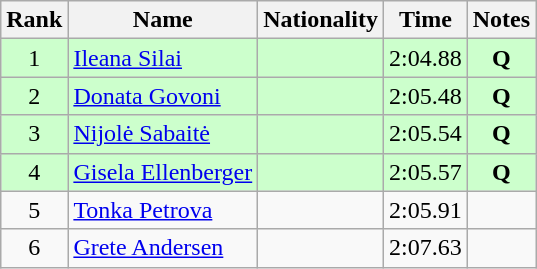<table class="wikitable sortable" style="text-align:center">
<tr>
<th>Rank</th>
<th>Name</th>
<th>Nationality</th>
<th>Time</th>
<th>Notes</th>
</tr>
<tr bgcolor=ccffcc>
<td>1</td>
<td align=left><a href='#'>Ileana Silai</a></td>
<td align=left></td>
<td>2:04.88</td>
<td><strong>Q</strong></td>
</tr>
<tr bgcolor=ccffcc>
<td>2</td>
<td align=left><a href='#'>Donata Govoni</a></td>
<td align=left></td>
<td>2:05.48</td>
<td><strong>Q</strong></td>
</tr>
<tr bgcolor=ccffcc>
<td>3</td>
<td align=left><a href='#'>Nijolė Sabaitė</a></td>
<td align=left></td>
<td>2:05.54</td>
<td><strong>Q</strong></td>
</tr>
<tr bgcolor=ccffcc>
<td>4</td>
<td align=left><a href='#'>Gisela Ellenberger</a></td>
<td align=left></td>
<td>2:05.57</td>
<td><strong>Q</strong></td>
</tr>
<tr>
<td>5</td>
<td align=left><a href='#'>Tonka Petrova</a></td>
<td align=left></td>
<td>2:05.91</td>
<td></td>
</tr>
<tr>
<td>6</td>
<td align=left><a href='#'>Grete Andersen</a></td>
<td align=left></td>
<td>2:07.63</td>
<td></td>
</tr>
</table>
